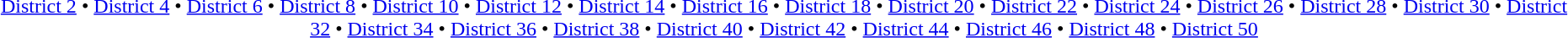<table id=toc class=toc summary=Contents>
<tr>
<td align=center><br><a href='#'>District 2</a> • <a href='#'>District 4</a> • <a href='#'>District 6</a> • <a href='#'>District 8</a> • <a href='#'>District 10</a> • <a href='#'>District 12</a> • <a href='#'>District 14</a> • <a href='#'>District 16</a> • <a href='#'>District 18</a> • <a href='#'>District 20</a> • <a href='#'>District 22</a> • <a href='#'>District 24</a> • <a href='#'>District 26</a> • <a href='#'>District 28</a> • <a href='#'>District 30</a> • <a href='#'>District 32</a> • <a href='#'>District 34</a> • <a href='#'>District 36</a> • <a href='#'>District 38</a> • <a href='#'>District 40</a> • <a href='#'>District 42</a> • <a href='#'>District 44</a> • <a href='#'>District 46</a> • <a href='#'>District 48</a> • <a href='#'>District 50</a></td>
</tr>
</table>
